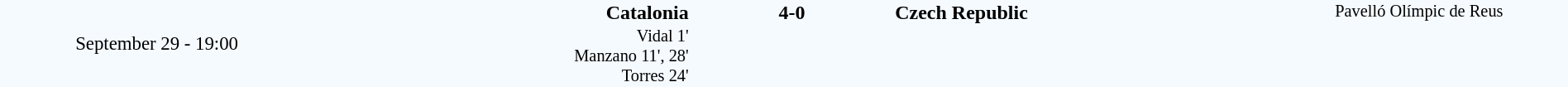<table style="width: 100%; background:#F5FAFF;" cellspacing="0">
<tr>
<td style=font-size:95% align=center rowspan=3 width=20%>September 29 - 19:00</td>
</tr>
<tr>
<td width=24% align=right><strong>Catalonia</strong></td>
<td align=center width=13%><strong>4-0</strong></td>
<td width=24%><strong>Czech Republic</strong></td>
<td style=font-size:85% rowspan=3 valign=top align=center>Pavelló Olímpic de Reus</td>
</tr>
<tr style=font-size:85%>
<td align=right valign=top>Vidal 1'<br>Manzano 11', 28'<br>Torres 24'</td>
<td></td>
<td valign=top></td>
</tr>
</table>
